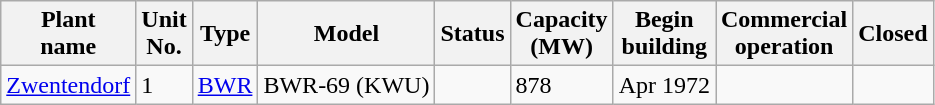<table class="wikitable sortable mw-datatable">
<tr>
<th>Plant<br>name</th>
<th>Unit<br>No.</th>
<th>Type</th>
<th>Model</th>
<th>Status</th>
<th>Capacity<br>(MW)</th>
<th>Begin<br>building</th>
<th>Commercial<br>operation</th>
<th>Closed</th>
</tr>
<tr>
<td><a href='#'>Zwentendorf</a></td>
<td>1</td>
<td><a href='#'>BWR</a></td>
<td>BWR-69 (KWU)</td>
<td></td>
<td>878</td>
<td>Apr 1972</td>
<td></td>
<td></td>
</tr>
</table>
